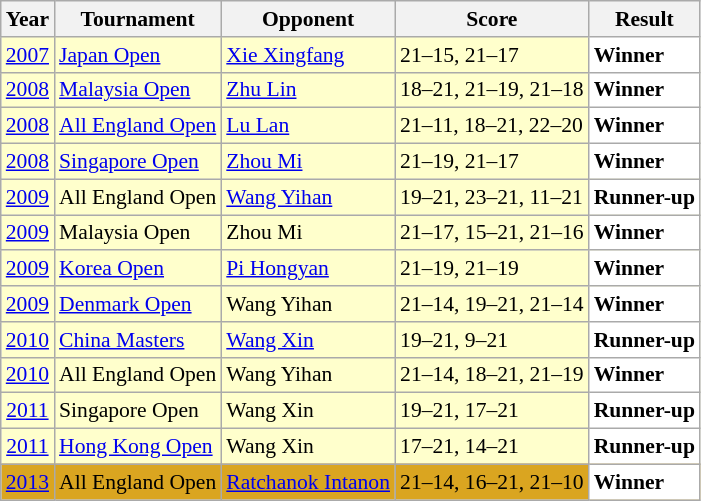<table class="sortable wikitable" style="font-size: 90%;">
<tr>
<th>Year</th>
<th>Tournament</th>
<th>Opponent</th>
<th>Score</th>
<th>Result</th>
</tr>
<tr style="background:#FFFFCC">
<td align="center"><a href='#'>2007</a></td>
<td align="left"><a href='#'>Japan Open</a></td>
<td align="left"> <a href='#'>Xie Xingfang</a></td>
<td align="left">21–15, 21–17</td>
<td style="text-align: left; background:white"> <strong>Winner</strong></td>
</tr>
<tr style="background:#FFFFCC">
<td align="center"><a href='#'>2008</a></td>
<td align="left"><a href='#'>Malaysia Open</a></td>
<td align="left"> <a href='#'>Zhu Lin</a></td>
<td align="left">18–21, 21–19, 21–18</td>
<td style="text-align: left; background:white"> <strong>Winner</strong></td>
</tr>
<tr style="background:#FFFFCC">
<td align="center"><a href='#'>2008</a></td>
<td align="left"><a href='#'>All England Open</a></td>
<td align="left"> <a href='#'>Lu Lan</a></td>
<td align="left">21–11, 18–21, 22–20</td>
<td style="text-align: left; background:white"> <strong>Winner</strong></td>
</tr>
<tr style="background:#FFFFCC">
<td align="center"><a href='#'>2008</a></td>
<td align="left"><a href='#'>Singapore Open</a></td>
<td align="left"> <a href='#'>Zhou Mi</a></td>
<td align="left">21–19, 21–17</td>
<td style="text-align: left; background:white"> <strong>Winner</strong></td>
</tr>
<tr style="background:#FFFFCC">
<td align="center"><a href='#'>2009</a></td>
<td align="left">All England Open</td>
<td align="left"> <a href='#'>Wang Yihan</a></td>
<td align="left">19–21, 23–21, 11–21</td>
<td style="text-align: left; background:white"> <strong>Runner-up</strong></td>
</tr>
<tr style="background:#FFFFCC">
<td align="center"><a href='#'>2009</a></td>
<td align="left">Malaysia Open</td>
<td align="left"> Zhou Mi</td>
<td align="left">21–17, 15–21, 21–16</td>
<td style="text-align: left; background:white"> <strong>Winner</strong></td>
</tr>
<tr style="background:#FFFFCC">
<td align="center"><a href='#'>2009</a></td>
<td align="left"><a href='#'>Korea Open</a></td>
<td align="left"> <a href='#'>Pi Hongyan</a></td>
<td align="left">21–19, 21–19</td>
<td style="text-align: left; background:white"> <strong>Winner</strong></td>
</tr>
<tr style="background:#FFFFCC">
<td align="center"><a href='#'>2009</a></td>
<td align="left"><a href='#'>Denmark Open</a></td>
<td align="left"> Wang Yihan</td>
<td align="left">21–14, 19–21, 21–14</td>
<td style="text-align: left; background:white"> <strong>Winner</strong></td>
</tr>
<tr style="background:#FFFFCC">
<td align="center"><a href='#'>2010</a></td>
<td align="left"><a href='#'>China Masters</a></td>
<td align="left"> <a href='#'>Wang Xin</a></td>
<td align="left">19–21, 9–21</td>
<td style="text-align: left; background:white"> <strong>Runner-up</strong></td>
</tr>
<tr style="background:#FFFFCC">
<td align="center"><a href='#'>2010</a></td>
<td align="left">All England Open</td>
<td align="left"> Wang Yihan</td>
<td align="left">21–14, 18–21, 21–19</td>
<td style="text-align: left; background:white"><strong>Winner</strong></td>
</tr>
<tr style="background:#FFFFCC">
<td align="center"><a href='#'>2011</a></td>
<td align="left">Singapore Open</td>
<td align="left"> Wang Xin</td>
<td align="left">19–21, 17–21</td>
<td style="text-align: left; background:white"> <strong>Runner-up</strong></td>
</tr>
<tr style="background:#FFFFCC">
<td align="center"><a href='#'>2011</a></td>
<td align="left"><a href='#'>Hong Kong Open</a></td>
<td align="left"> Wang Xin</td>
<td align="left">17–21, 14–21</td>
<td style="text-align: left; background:white"> <strong>Runner-up</strong></td>
</tr>
<tr style="background:#DAA520">
<td align="center"><a href='#'>2013</a></td>
<td align="left">All England Open</td>
<td align="left"> <a href='#'>Ratchanok Intanon</a></td>
<td align="left">21–14, 16–21, 21–10</td>
<td style="text-align: left; background:white"><strong>Winner</strong></td>
</tr>
</table>
